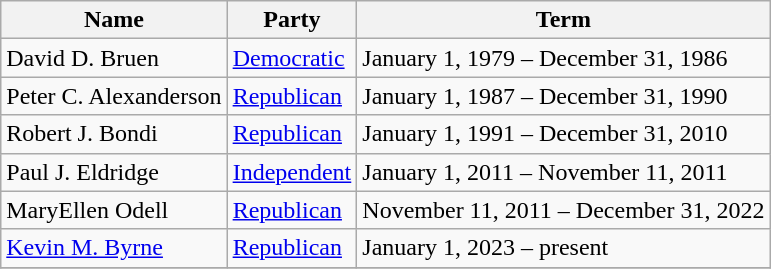<table class="wikitable">
<tr>
<th>Name</th>
<th>Party</th>
<th>Term</th>
</tr>
<tr>
<td>David D. Bruen</td>
<td><a href='#'>Democratic</a></td>
<td>January 1, 1979 – December 31, 1986</td>
</tr>
<tr>
<td>Peter C. Alexanderson</td>
<td><a href='#'>Republican</a></td>
<td>January 1, 1987 – December 31, 1990</td>
</tr>
<tr>
<td Robert Bondi>Robert J. Bondi</td>
<td><a href='#'>Republican</a></td>
<td>January 1, 1991 – December 31, 2010</td>
</tr>
<tr>
<td>Paul J. Eldridge</td>
<td><a href='#'>Independent</a></td>
<td>January 1, 2011 – November 11, 2011</td>
</tr>
<tr>
<td>MaryEllen Odell</td>
<td><a href='#'>Republican</a></td>
<td>November 11, 2011 – December 31, 2022</td>
</tr>
<tr>
<td><a href='#'>Kevin M. Byrne</a></td>
<td><a href='#'>Republican</a></td>
<td>January 1, 2023 – present</td>
</tr>
<tr>
</tr>
</table>
